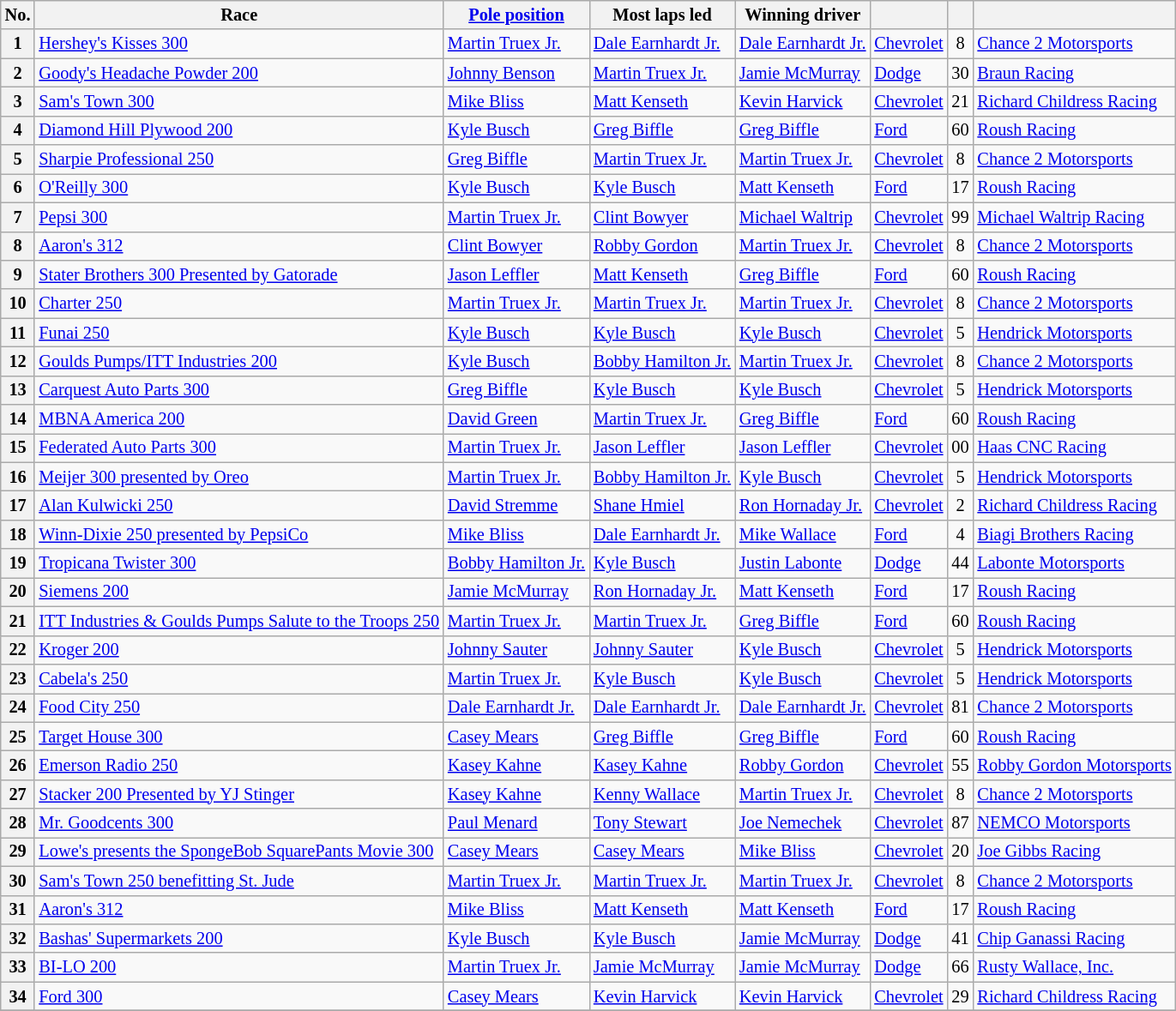<table class="wikitable" style="font-size:85%">
<tr>
<th>No.</th>
<th>Race</th>
<th><a href='#'>Pole position</a></th>
<th>Most laps led</th>
<th>Winning driver</th>
<th></th>
<th></th>
<th></th>
</tr>
<tr>
<th>1</th>
<td><a href='#'>Hershey's Kisses 300</a></td>
<td><a href='#'>Martin Truex Jr.</a></td>
<td><a href='#'>Dale Earnhardt Jr.</a></td>
<td><a href='#'>Dale Earnhardt Jr.</a></td>
<td><a href='#'>Chevrolet</a></td>
<td align=center>8</td>
<td><a href='#'>Chance 2 Motorsports</a></td>
</tr>
<tr>
<th>2</th>
<td><a href='#'>Goody's Headache Powder 200</a></td>
<td><a href='#'>Johnny Benson</a></td>
<td><a href='#'>Martin Truex Jr.</a></td>
<td><a href='#'>Jamie McMurray</a></td>
<td><a href='#'>Dodge</a></td>
<td align=center>30</td>
<td><a href='#'>Braun Racing</a></td>
</tr>
<tr>
<th>3</th>
<td><a href='#'>Sam's Town 300</a></td>
<td><a href='#'>Mike Bliss</a></td>
<td><a href='#'>Matt Kenseth</a></td>
<td><a href='#'>Kevin Harvick</a></td>
<td><a href='#'>Chevrolet</a></td>
<td align=center>21</td>
<td><a href='#'>Richard Childress Racing</a></td>
</tr>
<tr>
<th>4</th>
<td><a href='#'>Diamond Hill Plywood 200</a></td>
<td><a href='#'>Kyle Busch</a></td>
<td><a href='#'>Greg Biffle</a></td>
<td><a href='#'>Greg Biffle</a></td>
<td><a href='#'>Ford</a></td>
<td align=center>60</td>
<td><a href='#'>Roush Racing</a></td>
</tr>
<tr>
<th>5</th>
<td><a href='#'>Sharpie Professional 250</a></td>
<td><a href='#'>Greg Biffle</a></td>
<td><a href='#'>Martin Truex Jr.</a></td>
<td><a href='#'>Martin Truex Jr.</a></td>
<td><a href='#'>Chevrolet</a></td>
<td align=center>8</td>
<td><a href='#'>Chance 2 Motorsports</a></td>
</tr>
<tr>
<th>6</th>
<td><a href='#'>O'Reilly 300</a></td>
<td><a href='#'>Kyle Busch</a></td>
<td><a href='#'>Kyle Busch</a></td>
<td><a href='#'>Matt Kenseth</a></td>
<td><a href='#'>Ford</a></td>
<td align=center>17</td>
<td><a href='#'>Roush Racing</a></td>
</tr>
<tr>
<th>7</th>
<td><a href='#'>Pepsi 300</a></td>
<td><a href='#'>Martin Truex Jr.</a></td>
<td><a href='#'>Clint Bowyer</a></td>
<td><a href='#'>Michael Waltrip</a></td>
<td><a href='#'>Chevrolet</a></td>
<td align=center>99</td>
<td><a href='#'>Michael Waltrip Racing</a></td>
</tr>
<tr>
<th>8</th>
<td><a href='#'>Aaron's 312</a></td>
<td><a href='#'>Clint Bowyer</a></td>
<td><a href='#'>Robby Gordon</a></td>
<td><a href='#'>Martin Truex Jr.</a></td>
<td><a href='#'>Chevrolet</a></td>
<td align=center>8</td>
<td><a href='#'>Chance 2 Motorsports</a></td>
</tr>
<tr>
<th>9</th>
<td><a href='#'>Stater Brothers 300 Presented by Gatorade</a></td>
<td><a href='#'>Jason Leffler</a></td>
<td><a href='#'>Matt Kenseth</a></td>
<td><a href='#'>Greg Biffle</a></td>
<td><a href='#'>Ford</a></td>
<td align=center>60</td>
<td><a href='#'>Roush Racing</a></td>
</tr>
<tr>
<th>10</th>
<td><a href='#'>Charter 250</a></td>
<td><a href='#'>Martin Truex Jr.</a></td>
<td><a href='#'>Martin Truex Jr.</a></td>
<td><a href='#'>Martin Truex Jr.</a></td>
<td><a href='#'>Chevrolet</a></td>
<td align=center>8</td>
<td><a href='#'>Chance 2 Motorsports</a></td>
</tr>
<tr>
<th>11</th>
<td><a href='#'>Funai 250</a></td>
<td><a href='#'>Kyle Busch</a></td>
<td><a href='#'>Kyle Busch</a></td>
<td><a href='#'>Kyle Busch</a></td>
<td><a href='#'>Chevrolet</a></td>
<td align=center>5</td>
<td><a href='#'>Hendrick Motorsports</a></td>
</tr>
<tr>
<th>12</th>
<td><a href='#'>Goulds Pumps/ITT Industries 200</a></td>
<td><a href='#'>Kyle Busch</a></td>
<td><a href='#'>Bobby Hamilton Jr.</a></td>
<td><a href='#'>Martin Truex Jr.</a></td>
<td><a href='#'>Chevrolet</a></td>
<td align=center>8</td>
<td><a href='#'>Chance 2 Motorsports</a></td>
</tr>
<tr>
<th>13</th>
<td><a href='#'>Carquest Auto Parts 300</a></td>
<td><a href='#'>Greg Biffle</a></td>
<td><a href='#'>Kyle Busch</a></td>
<td><a href='#'>Kyle Busch</a></td>
<td><a href='#'>Chevrolet</a></td>
<td align=center>5</td>
<td><a href='#'>Hendrick Motorsports</a></td>
</tr>
<tr>
<th>14</th>
<td><a href='#'>MBNA America 200</a></td>
<td><a href='#'>David Green</a></td>
<td><a href='#'>Martin Truex Jr.</a></td>
<td><a href='#'>Greg Biffle</a></td>
<td><a href='#'>Ford</a></td>
<td align=center>60</td>
<td><a href='#'>Roush Racing</a></td>
</tr>
<tr>
<th>15</th>
<td><a href='#'>Federated Auto Parts 300</a></td>
<td><a href='#'>Martin Truex Jr.</a></td>
<td><a href='#'>Jason Leffler</a></td>
<td><a href='#'>Jason Leffler</a></td>
<td><a href='#'>Chevrolet</a></td>
<td align=center>00</td>
<td><a href='#'>Haas CNC Racing</a></td>
</tr>
<tr>
<th>16</th>
<td><a href='#'>Meijer 300 presented by Oreo</a></td>
<td><a href='#'>Martin Truex Jr.</a></td>
<td><a href='#'>Bobby Hamilton Jr.</a></td>
<td><a href='#'>Kyle Busch</a></td>
<td><a href='#'>Chevrolet</a></td>
<td align=center>5</td>
<td><a href='#'>Hendrick Motorsports</a></td>
</tr>
<tr>
<th>17</th>
<td><a href='#'>Alan Kulwicki 250</a></td>
<td><a href='#'>David Stremme</a></td>
<td><a href='#'>Shane Hmiel</a></td>
<td><a href='#'>Ron Hornaday Jr.</a></td>
<td><a href='#'>Chevrolet</a></td>
<td align=center>2</td>
<td><a href='#'>Richard Childress Racing</a></td>
</tr>
<tr>
<th>18</th>
<td><a href='#'>Winn-Dixie 250 presented by PepsiCo</a></td>
<td><a href='#'>Mike Bliss</a></td>
<td><a href='#'>Dale Earnhardt Jr.</a></td>
<td><a href='#'>Mike Wallace</a></td>
<td><a href='#'>Ford</a></td>
<td align=center>4</td>
<td><a href='#'>Biagi Brothers Racing</a></td>
</tr>
<tr>
<th>19</th>
<td><a href='#'>Tropicana Twister 300</a></td>
<td><a href='#'>Bobby Hamilton Jr.</a></td>
<td><a href='#'>Kyle Busch</a></td>
<td><a href='#'>Justin Labonte</a></td>
<td><a href='#'>Dodge</a></td>
<td align=center>44</td>
<td><a href='#'>Labonte Motorsports</a></td>
</tr>
<tr>
<th>20</th>
<td><a href='#'>Siemens 200</a></td>
<td><a href='#'>Jamie McMurray</a></td>
<td><a href='#'>Ron Hornaday Jr.</a></td>
<td><a href='#'>Matt Kenseth</a></td>
<td><a href='#'>Ford</a></td>
<td align=center>17</td>
<td><a href='#'>Roush Racing</a></td>
</tr>
<tr>
<th>21</th>
<td><a href='#'>ITT Industries & Goulds Pumps Salute to the Troops 250</a></td>
<td><a href='#'>Martin Truex Jr.</a></td>
<td><a href='#'>Martin Truex Jr.</a></td>
<td><a href='#'>Greg Biffle</a></td>
<td><a href='#'>Ford</a></td>
<td align=center>60</td>
<td><a href='#'>Roush Racing</a></td>
</tr>
<tr>
<th>22</th>
<td><a href='#'>Kroger 200</a></td>
<td><a href='#'>Johnny Sauter</a></td>
<td><a href='#'>Johnny Sauter</a></td>
<td><a href='#'>Kyle Busch</a></td>
<td><a href='#'>Chevrolet</a></td>
<td align=center>5</td>
<td><a href='#'>Hendrick Motorsports</a></td>
</tr>
<tr>
<th>23</th>
<td><a href='#'>Cabela's 250</a></td>
<td><a href='#'>Martin Truex Jr.</a></td>
<td><a href='#'>Kyle Busch</a></td>
<td><a href='#'>Kyle Busch</a></td>
<td><a href='#'>Chevrolet</a></td>
<td align=center>5</td>
<td><a href='#'>Hendrick Motorsports</a></td>
</tr>
<tr>
<th>24</th>
<td><a href='#'>Food City 250</a></td>
<td><a href='#'>Dale Earnhardt Jr.</a></td>
<td><a href='#'>Dale Earnhardt Jr.</a></td>
<td><a href='#'>Dale Earnhardt Jr.</a></td>
<td><a href='#'>Chevrolet</a></td>
<td align=center>81</td>
<td><a href='#'>Chance 2 Motorsports</a></td>
</tr>
<tr>
<th>25</th>
<td><a href='#'>Target House 300</a></td>
<td><a href='#'>Casey Mears</a></td>
<td><a href='#'>Greg Biffle</a></td>
<td><a href='#'>Greg Biffle</a></td>
<td><a href='#'>Ford</a></td>
<td align=center>60</td>
<td><a href='#'>Roush Racing</a></td>
</tr>
<tr>
<th>26</th>
<td><a href='#'>Emerson Radio 250</a></td>
<td><a href='#'>Kasey Kahne</a></td>
<td><a href='#'>Kasey Kahne</a></td>
<td><a href='#'>Robby Gordon</a></td>
<td><a href='#'>Chevrolet</a></td>
<td align=center>55</td>
<td><a href='#'>Robby Gordon Motorsports</a></td>
</tr>
<tr>
<th>27</th>
<td><a href='#'>Stacker 200 Presented by YJ Stinger</a></td>
<td><a href='#'>Kasey Kahne</a></td>
<td><a href='#'>Kenny Wallace</a></td>
<td><a href='#'>Martin Truex Jr.</a></td>
<td><a href='#'>Chevrolet</a></td>
<td align=center>8</td>
<td><a href='#'>Chance 2 Motorsports</a></td>
</tr>
<tr>
<th>28</th>
<td><a href='#'>Mr. Goodcents 300</a></td>
<td><a href='#'>Paul Menard</a></td>
<td><a href='#'>Tony Stewart</a></td>
<td><a href='#'>Joe Nemechek</a></td>
<td><a href='#'>Chevrolet</a></td>
<td align=center>87</td>
<td><a href='#'>NEMCO Motorsports</a></td>
</tr>
<tr>
<th>29</th>
<td><a href='#'>Lowe's presents the SpongeBob SquarePants Movie 300</a></td>
<td><a href='#'>Casey Mears</a></td>
<td><a href='#'>Casey Mears</a></td>
<td><a href='#'>Mike Bliss</a></td>
<td><a href='#'>Chevrolet</a></td>
<td align=center>20</td>
<td><a href='#'>Joe Gibbs Racing</a></td>
</tr>
<tr>
<th>30</th>
<td><a href='#'>Sam's Town 250 benefitting St. Jude</a></td>
<td><a href='#'>Martin Truex Jr.</a></td>
<td><a href='#'>Martin Truex Jr.</a></td>
<td><a href='#'>Martin Truex Jr.</a></td>
<td><a href='#'>Chevrolet</a></td>
<td align=center>8</td>
<td><a href='#'>Chance 2 Motorsports</a></td>
</tr>
<tr>
<th>31</th>
<td><a href='#'>Aaron's 312</a></td>
<td><a href='#'>Mike Bliss</a></td>
<td><a href='#'>Matt Kenseth</a></td>
<td><a href='#'>Matt Kenseth</a></td>
<td><a href='#'>Ford</a></td>
<td align=center>17</td>
<td><a href='#'>Roush Racing</a></td>
</tr>
<tr>
<th>32</th>
<td><a href='#'>Bashas' Supermarkets 200</a></td>
<td><a href='#'>Kyle Busch</a></td>
<td><a href='#'>Kyle Busch</a></td>
<td><a href='#'>Jamie McMurray</a></td>
<td><a href='#'>Dodge</a></td>
<td align=center>41</td>
<td><a href='#'>Chip Ganassi Racing</a></td>
</tr>
<tr>
<th>33</th>
<td><a href='#'>BI-LO 200</a></td>
<td><a href='#'>Martin Truex Jr.</a></td>
<td><a href='#'>Jamie McMurray</a></td>
<td><a href='#'>Jamie McMurray</a></td>
<td><a href='#'>Dodge</a></td>
<td align=center>66</td>
<td><a href='#'>Rusty Wallace, Inc.</a></td>
</tr>
<tr>
<th>34</th>
<td><a href='#'>Ford 300</a></td>
<td><a href='#'>Casey Mears</a></td>
<td><a href='#'>Kevin Harvick</a></td>
<td><a href='#'>Kevin Harvick</a></td>
<td><a href='#'>Chevrolet</a></td>
<td align=center>29</td>
<td><a href='#'>Richard Childress Racing</a></td>
</tr>
<tr>
</tr>
</table>
